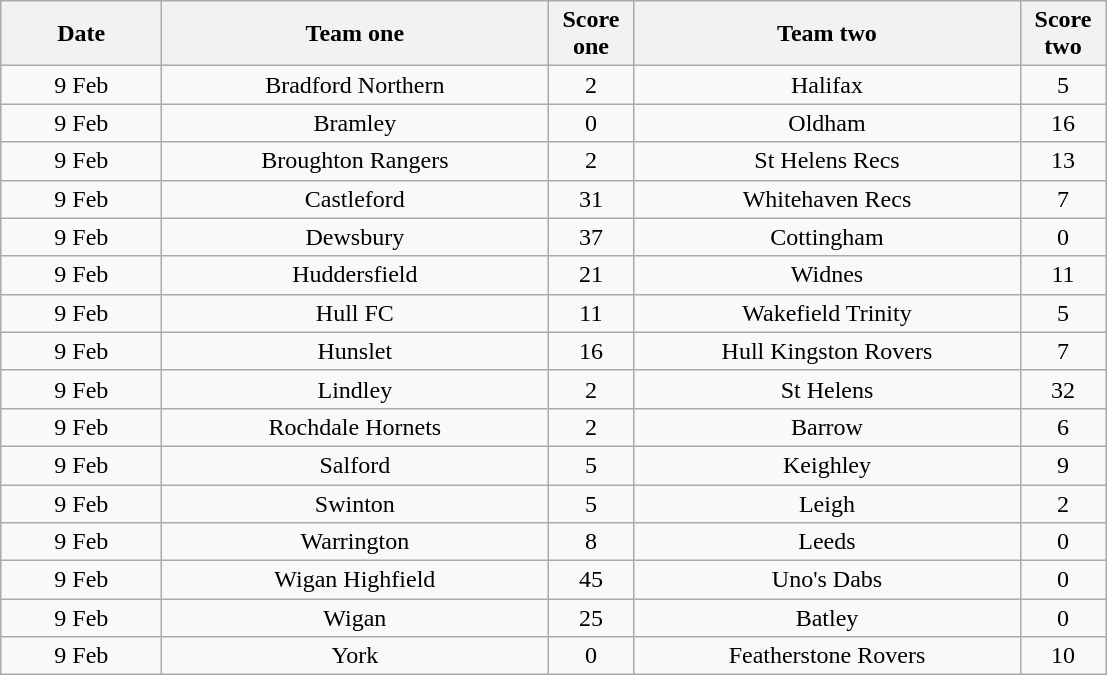<table class="wikitable" style="text-align: center">
<tr>
<th width=100>Date</th>
<th width=250>Team one</th>
<th width=50>Score one</th>
<th width=250>Team two</th>
<th width=50>Score two</th>
</tr>
<tr>
<td>9 Feb</td>
<td>Bradford Northern</td>
<td>2</td>
<td>Halifax</td>
<td>5</td>
</tr>
<tr>
<td>9 Feb</td>
<td>Bramley</td>
<td>0</td>
<td>Oldham</td>
<td>16</td>
</tr>
<tr>
<td>9 Feb</td>
<td>Broughton Rangers</td>
<td>2</td>
<td>St Helens Recs</td>
<td>13</td>
</tr>
<tr>
<td>9 Feb</td>
<td>Castleford</td>
<td>31</td>
<td>Whitehaven Recs</td>
<td>7</td>
</tr>
<tr>
<td>9 Feb</td>
<td>Dewsbury</td>
<td>37</td>
<td>Cottingham</td>
<td>0</td>
</tr>
<tr>
<td>9 Feb</td>
<td>Huddersfield</td>
<td>21</td>
<td>Widnes</td>
<td>11</td>
</tr>
<tr>
<td>9 Feb</td>
<td>Hull FC</td>
<td>11</td>
<td>Wakefield Trinity</td>
<td>5</td>
</tr>
<tr>
<td>9 Feb</td>
<td>Hunslet</td>
<td>16</td>
<td>Hull Kingston Rovers</td>
<td>7</td>
</tr>
<tr>
<td>9 Feb</td>
<td>Lindley</td>
<td>2</td>
<td>St Helens</td>
<td>32</td>
</tr>
<tr>
<td>9 Feb</td>
<td>Rochdale Hornets</td>
<td>2</td>
<td>Barrow</td>
<td>6</td>
</tr>
<tr>
<td>9 Feb</td>
<td>Salford</td>
<td>5</td>
<td>Keighley</td>
<td>9</td>
</tr>
<tr>
<td>9 Feb</td>
<td>Swinton</td>
<td>5</td>
<td>Leigh</td>
<td>2</td>
</tr>
<tr>
<td>9 Feb</td>
<td>Warrington</td>
<td>8</td>
<td>Leeds</td>
<td>0</td>
</tr>
<tr>
<td>9 Feb</td>
<td>Wigan Highfield</td>
<td>45</td>
<td>Uno's Dabs</td>
<td>0</td>
</tr>
<tr>
<td>9 Feb</td>
<td>Wigan</td>
<td>25</td>
<td>Batley</td>
<td>0</td>
</tr>
<tr>
<td>9 Feb</td>
<td>York</td>
<td>0</td>
<td>Featherstone Rovers</td>
<td>10</td>
</tr>
</table>
